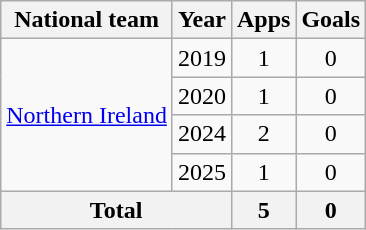<table class=wikitable style=text-align:center>
<tr>
<th>National team</th>
<th>Year</th>
<th>Apps</th>
<th>Goals</th>
</tr>
<tr>
<td rowspan=4><a href='#'>Northern Ireland</a></td>
<td>2019</td>
<td>1</td>
<td>0</td>
</tr>
<tr>
<td>2020</td>
<td>1</td>
<td>0</td>
</tr>
<tr>
<td>2024</td>
<td>2</td>
<td>0</td>
</tr>
<tr>
<td>2025</td>
<td>1</td>
<td>0</td>
</tr>
<tr>
<th colspan=2>Total</th>
<th>5</th>
<th>0</th>
</tr>
</table>
